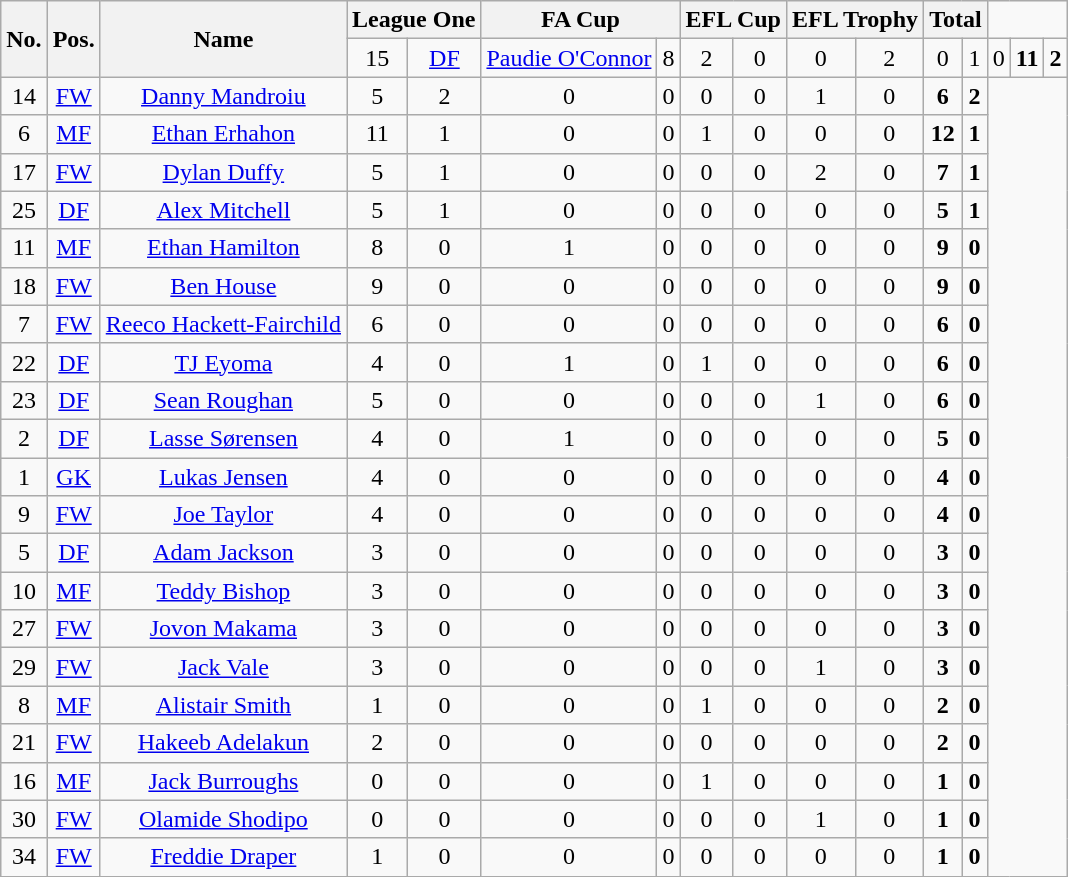<table class="wikitable sortable" style="text-align:center">
<tr>
<th rowspan=2>No.</th>
<th rowspan=2>Pos.</th>
<th rowspan=2>Name</th>
<th colspan=2>League One</th>
<th colspan=2>FA Cup</th>
<th colspan=2>EFL Cup</th>
<th colspan=2>EFL Trophy</th>
<th colspan=2>Total</th>
</tr>
<tr>
<td>15</td>
<td><a href='#'>DF</a></td>
<td><a href='#'>Paudie O'Connor</a></td>
<td>8</td>
<td>2</td>
<td>0</td>
<td>0</td>
<td>2</td>
<td>0</td>
<td>1</td>
<td>0</td>
<td><strong>11</strong></td>
<td><strong>2</strong></td>
</tr>
<tr>
<td>14</td>
<td><a href='#'>FW</a></td>
<td><a href='#'>Danny Mandroiu</a></td>
<td>5</td>
<td>2</td>
<td>0</td>
<td>0</td>
<td>0</td>
<td>0</td>
<td>1</td>
<td>0</td>
<td><strong>6</strong></td>
<td><strong>2</strong></td>
</tr>
<tr>
<td>6</td>
<td><a href='#'>MF</a></td>
<td><a href='#'>Ethan Erhahon</a></td>
<td>11</td>
<td>1</td>
<td>0</td>
<td>0</td>
<td>1</td>
<td>0</td>
<td>0</td>
<td>0</td>
<td><strong>12</strong></td>
<td><strong>1</strong></td>
</tr>
<tr>
<td>17</td>
<td><a href='#'>FW</a></td>
<td><a href='#'>Dylan Duffy</a></td>
<td>5</td>
<td>1</td>
<td>0</td>
<td>0</td>
<td>0</td>
<td>0</td>
<td>2</td>
<td>0</td>
<td><strong>7</strong></td>
<td><strong>1</strong></td>
</tr>
<tr>
<td>25</td>
<td><a href='#'>DF</a></td>
<td><a href='#'>Alex Mitchell</a></td>
<td>5</td>
<td>1</td>
<td>0</td>
<td>0</td>
<td>0</td>
<td>0</td>
<td>0</td>
<td>0</td>
<td><strong>5</strong></td>
<td><strong>1</strong></td>
</tr>
<tr>
<td>11</td>
<td><a href='#'>MF</a></td>
<td><a href='#'>Ethan Hamilton</a></td>
<td>8</td>
<td>0</td>
<td>1</td>
<td>0</td>
<td>0</td>
<td>0</td>
<td>0</td>
<td>0</td>
<td><strong>9</strong></td>
<td><strong>0</strong></td>
</tr>
<tr>
<td>18</td>
<td><a href='#'>FW</a></td>
<td><a href='#'>Ben House</a></td>
<td>9</td>
<td>0</td>
<td>0</td>
<td>0</td>
<td>0</td>
<td>0</td>
<td>0</td>
<td>0</td>
<td><strong>9</strong></td>
<td><strong>0</strong></td>
</tr>
<tr>
<td>7</td>
<td><a href='#'>FW</a></td>
<td><a href='#'>Reeco Hackett-Fairchild</a></td>
<td>6</td>
<td>0</td>
<td>0</td>
<td>0</td>
<td>0</td>
<td>0</td>
<td>0</td>
<td>0</td>
<td><strong>6</strong></td>
<td><strong>0</strong></td>
</tr>
<tr>
<td>22</td>
<td><a href='#'>DF</a></td>
<td><a href='#'>TJ Eyoma</a></td>
<td>4</td>
<td>0</td>
<td>1</td>
<td>0</td>
<td>1</td>
<td>0</td>
<td>0</td>
<td>0</td>
<td><strong>6</strong></td>
<td><strong>0</strong></td>
</tr>
<tr>
<td>23</td>
<td><a href='#'>DF</a></td>
<td><a href='#'>Sean Roughan</a></td>
<td>5</td>
<td>0</td>
<td>0</td>
<td>0</td>
<td>0</td>
<td>0</td>
<td>1</td>
<td>0</td>
<td><strong>6</strong></td>
<td><strong>0</strong></td>
</tr>
<tr>
<td>2</td>
<td><a href='#'>DF</a></td>
<td><a href='#'>Lasse Sørensen</a></td>
<td>4</td>
<td>0</td>
<td>1</td>
<td>0</td>
<td>0</td>
<td>0</td>
<td>0</td>
<td>0</td>
<td><strong>5</strong></td>
<td><strong>0</strong></td>
</tr>
<tr>
<td>1</td>
<td><a href='#'>GK</a></td>
<td><a href='#'>Lukas Jensen</a></td>
<td>4</td>
<td>0</td>
<td>0</td>
<td>0</td>
<td>0</td>
<td>0</td>
<td>0</td>
<td>0</td>
<td><strong>4</strong></td>
<td><strong>0</strong></td>
</tr>
<tr>
<td>9</td>
<td><a href='#'>FW</a></td>
<td><a href='#'>Joe Taylor</a></td>
<td>4</td>
<td>0</td>
<td>0</td>
<td>0</td>
<td>0</td>
<td>0</td>
<td>0</td>
<td>0</td>
<td><strong>4</strong></td>
<td><strong>0</strong></td>
</tr>
<tr>
<td>5</td>
<td><a href='#'>DF</a></td>
<td><a href='#'>Adam Jackson</a></td>
<td>3</td>
<td>0</td>
<td>0</td>
<td>0</td>
<td>0</td>
<td>0</td>
<td>0</td>
<td>0</td>
<td><strong>3</strong></td>
<td><strong>0</strong></td>
</tr>
<tr>
<td>10</td>
<td><a href='#'>MF</a></td>
<td><a href='#'>Teddy Bishop</a></td>
<td>3</td>
<td>0</td>
<td>0</td>
<td>0</td>
<td>0</td>
<td>0</td>
<td>0</td>
<td>0</td>
<td><strong>3</strong></td>
<td><strong>0</strong></td>
</tr>
<tr>
<td>27</td>
<td><a href='#'>FW</a></td>
<td><a href='#'>Jovon Makama</a></td>
<td>3</td>
<td>0</td>
<td>0</td>
<td>0</td>
<td>0</td>
<td>0</td>
<td>0</td>
<td>0</td>
<td><strong>3</strong></td>
<td><strong>0</strong></td>
</tr>
<tr>
<td>29</td>
<td><a href='#'>FW</a></td>
<td><a href='#'>Jack Vale</a></td>
<td>3</td>
<td>0</td>
<td>0</td>
<td>0</td>
<td>0</td>
<td>0</td>
<td>1</td>
<td>0</td>
<td><strong>3</strong></td>
<td><strong>0</strong></td>
</tr>
<tr>
<td>8</td>
<td><a href='#'>MF</a></td>
<td><a href='#'>Alistair Smith</a></td>
<td>1</td>
<td>0</td>
<td>0</td>
<td>0</td>
<td>1</td>
<td>0</td>
<td>0</td>
<td>0</td>
<td><strong>2</strong></td>
<td><strong>0</strong></td>
</tr>
<tr>
<td>21</td>
<td><a href='#'>FW</a></td>
<td><a href='#'>Hakeeb Adelakun</a></td>
<td>2</td>
<td>0</td>
<td>0</td>
<td>0</td>
<td>0</td>
<td>0</td>
<td>0</td>
<td>0</td>
<td><strong>2</strong></td>
<td><strong>0</strong></td>
</tr>
<tr>
<td>16</td>
<td><a href='#'>MF</a></td>
<td><a href='#'>Jack Burroughs</a></td>
<td>0</td>
<td>0</td>
<td>0</td>
<td>0</td>
<td>1</td>
<td>0</td>
<td>0</td>
<td>0</td>
<td><strong>1</strong></td>
<td><strong>0</strong></td>
</tr>
<tr>
<td>30</td>
<td><a href='#'>FW</a></td>
<td><a href='#'>Olamide Shodipo</a></td>
<td>0</td>
<td>0</td>
<td>0</td>
<td>0</td>
<td>0</td>
<td>0</td>
<td>1</td>
<td>0</td>
<td><strong>1</strong></td>
<td><strong>0</strong></td>
</tr>
<tr>
<td>34</td>
<td><a href='#'>FW</a></td>
<td><a href='#'>Freddie Draper</a></td>
<td>1</td>
<td>0</td>
<td>0</td>
<td>0</td>
<td>0</td>
<td>0</td>
<td>0</td>
<td>0</td>
<td><strong>1</strong></td>
<td><strong>0</strong></td>
</tr>
<tr>
</tr>
</table>
